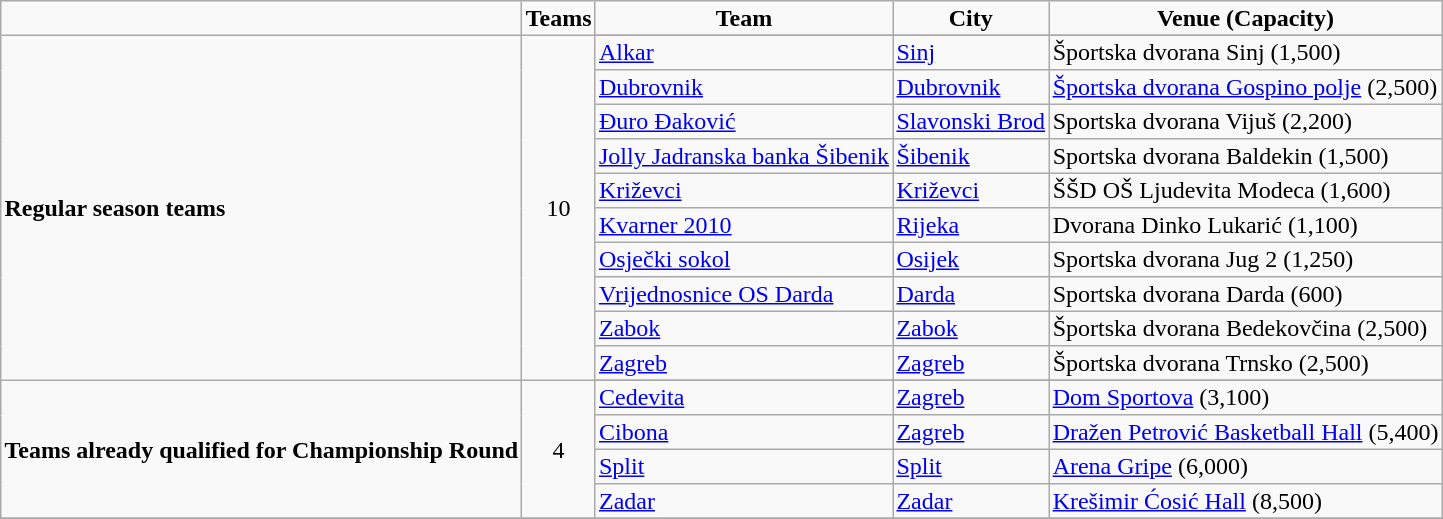<table border="1" cellpadding="2" cellspacing="0" style="margin-left:0.5em;background: #F9F9F9; border: 1px #AAA solid;border-collapse: collapse;">
<tr>
<th rowspan=1></th>
<th colspan=1>Teams</th>
<th rowspan=1>Team</th>
<th rowspan=1>City</th>
<th rowspan=1>Venue (Capacity)</th>
</tr>
<tr>
<td rowspan=11><strong>Regular season teams</strong></td>
<td align=center rowspan=11>10</td>
</tr>
<tr>
<td><a href='#'>Alkar</a></td>
<td><a href='#'>Sinj</a></td>
<td>Športska dvorana Sinj (1,500)</td>
</tr>
<tr>
<td><a href='#'>Dubrovnik</a></td>
<td><a href='#'>Dubrovnik</a></td>
<td><a href='#'>Športska dvorana Gospino polje</a> (2,500)</td>
</tr>
<tr>
<td><a href='#'>Đuro Đaković</a></td>
<td><a href='#'>Slavonski Brod</a></td>
<td>Sportska dvorana Vijuš (2,200)</td>
</tr>
<tr>
<td><a href='#'>Jolly Jadranska banka Šibenik</a></td>
<td><a href='#'>Šibenik</a></td>
<td>Sportska dvorana Baldekin (1,500)</td>
</tr>
<tr>
<td><a href='#'>Križevci</a></td>
<td><a href='#'>Križevci</a></td>
<td>ŠŠD OŠ Ljudevita Modeca (1,600)</td>
</tr>
<tr>
<td><a href='#'>Kvarner 2010</a></td>
<td><a href='#'>Rijeka</a></td>
<td>Dvorana Dinko Lukarić (1,100)</td>
</tr>
<tr>
<td><a href='#'>Osječki sokol</a></td>
<td><a href='#'>Osijek</a></td>
<td>Sportska dvorana Jug 2 (1,250)</td>
</tr>
<tr>
<td><a href='#'>Vrijednosnice OS Darda</a></td>
<td><a href='#'>Darda</a></td>
<td>Sportska dvorana Darda (600)</td>
</tr>
<tr>
<td><a href='#'>Zabok</a></td>
<td><a href='#'>Zabok</a></td>
<td>Športska dvorana Bedekovčina (2,500)</td>
</tr>
<tr>
<td><a href='#'>Zagreb</a></td>
<td><a href='#'>Zagreb</a></td>
<td>Športska dvorana Trnsko (2,500)</td>
</tr>
<tr>
<td rowspan=5><strong>Teams already qualified for Championship Round</strong></td>
<td align=center rowspan=5>4</td>
</tr>
<tr>
<td><a href='#'>Cedevita</a></td>
<td><a href='#'>Zagreb</a></td>
<td><a href='#'>Dom Sportova</a> (3,100)</td>
</tr>
<tr>
<td><a href='#'>Cibona</a></td>
<td><a href='#'>Zagreb</a></td>
<td><a href='#'>Dražen Petrović Basketball Hall</a> (5,400)</td>
</tr>
<tr>
<td><a href='#'>Split</a></td>
<td><a href='#'>Split</a></td>
<td><a href='#'>Arena Gripe</a> (6,000)</td>
</tr>
<tr>
<td><a href='#'>Zadar</a></td>
<td><a href='#'>Zadar</a></td>
<td><a href='#'>Krešimir Ćosić Hall</a> (8,500)</td>
</tr>
<tr>
</tr>
</table>
